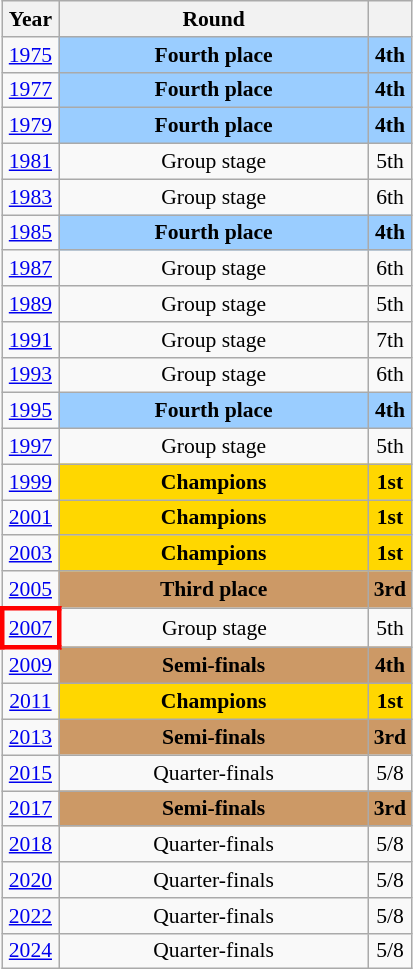<table class="wikitable" style="text-align: center; font-size:90%">
<tr>
<th>Year</th>
<th style="width:200px">Round</th>
<th></th>
</tr>
<tr>
<td><a href='#'>1975</a></td>
<td bgcolor="9acdff"><strong>Fourth place</strong></td>
<td bgcolor="9acdff"><strong>4th</strong></td>
</tr>
<tr>
<td><a href='#'>1977</a></td>
<td bgcolor="9acdff"><strong>Fourth place</strong></td>
<td bgcolor="9acdff"><strong>4th</strong></td>
</tr>
<tr>
<td><a href='#'>1979</a></td>
<td bgcolor="9acdff"><strong>Fourth place</strong></td>
<td bgcolor="9acdff"><strong>4th</strong></td>
</tr>
<tr>
<td><a href='#'>1981</a></td>
<td>Group stage</td>
<td>5th</td>
</tr>
<tr>
<td><a href='#'>1983</a></td>
<td>Group stage</td>
<td>6th</td>
</tr>
<tr>
<td><a href='#'>1985</a></td>
<td bgcolor="9acdff"><strong>Fourth place</strong></td>
<td bgcolor="9acdff"><strong>4th</strong></td>
</tr>
<tr>
<td><a href='#'>1987</a></td>
<td>Group stage</td>
<td>6th</td>
</tr>
<tr>
<td><a href='#'>1989</a></td>
<td>Group stage</td>
<td>5th</td>
</tr>
<tr>
<td><a href='#'>1991</a></td>
<td>Group stage</td>
<td>7th</td>
</tr>
<tr>
<td><a href='#'>1993</a></td>
<td>Group stage</td>
<td>6th</td>
</tr>
<tr>
<td><a href='#'>1995</a></td>
<td bgcolor="9acdff"><strong>Fourth place</strong></td>
<td bgcolor="9acdff"><strong>4th</strong></td>
</tr>
<tr>
<td><a href='#'>1997</a></td>
<td>Group stage</td>
<td>5th</td>
</tr>
<tr>
<td><a href='#'>1999</a></td>
<td bgcolor=Gold><strong>Champions</strong></td>
<td bgcolor=Gold><strong>1st</strong></td>
</tr>
<tr>
<td><a href='#'>2001</a></td>
<td bgcolor=Gold><strong>Champions</strong></td>
<td bgcolor=Gold><strong>1st</strong></td>
</tr>
<tr>
<td><a href='#'>2003</a></td>
<td bgcolor=Gold><strong>Champions</strong></td>
<td bgcolor=Gold><strong>1st</strong></td>
</tr>
<tr>
<td><a href='#'>2005</a></td>
<td bgcolor="cc9966"><strong>Third place</strong></td>
<td bgcolor="cc9966"><strong>3rd</strong></td>
</tr>
<tr>
<td style="border: 3px solid red"><a href='#'>2007</a></td>
<td>Group stage</td>
<td>5th</td>
</tr>
<tr>
<td><a href='#'>2009</a></td>
<td bgcolor="cc9966"><strong>Semi-finals</strong></td>
<td bgcolor="cc9966"><strong>4th</strong></td>
</tr>
<tr>
<td><a href='#'>2011</a></td>
<td bgcolor=Gold><strong>Champions</strong></td>
<td bgcolor=Gold><strong>1st</strong></td>
</tr>
<tr>
<td><a href='#'>2013</a></td>
<td bgcolor="cc9966"><strong>Semi-finals</strong></td>
<td bgcolor="cc9966"><strong>3rd</strong></td>
</tr>
<tr>
<td><a href='#'>2015</a></td>
<td>Quarter-finals</td>
<td>5/8</td>
</tr>
<tr>
<td><a href='#'>2017</a></td>
<td bgcolor="cc9966"><strong>Semi-finals</strong></td>
<td bgcolor="cc9966"><strong>3rd</strong></td>
</tr>
<tr>
<td><a href='#'>2018</a></td>
<td>Quarter-finals</td>
<td>5/8</td>
</tr>
<tr>
<td><a href='#'>2020</a></td>
<td>Quarter-finals</td>
<td>5/8</td>
</tr>
<tr>
<td><a href='#'>2022</a></td>
<td>Quarter-finals</td>
<td>5/8</td>
</tr>
<tr>
<td><a href='#'>2024</a></td>
<td>Quarter-finals</td>
<td>5/8</td>
</tr>
</table>
